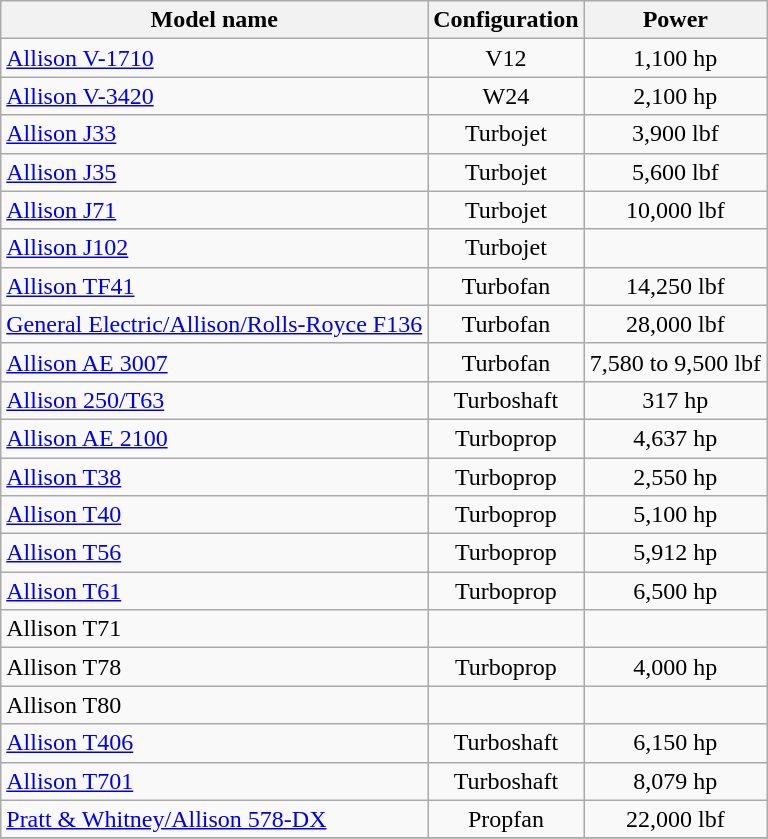<table class="wikitable sortable">
<tr>
<th>Model name</th>
<th>Configuration</th>
<th>Power</th>
</tr>
<tr>
<td align=left><a href='#'>Allison V-1710</a></td>
<td align=center>V12</td>
<td align=center>1,100 hp</td>
</tr>
<tr>
<td align=left><a href='#'>Allison V-3420</a></td>
<td align=center>W24</td>
<td align=center>2,100 hp</td>
</tr>
<tr>
<td align=left><a href='#'>Allison J33</a></td>
<td align=center>Turbojet</td>
<td align=center>3,900 lbf</td>
</tr>
<tr>
<td align=left><a href='#'>Allison J35</a></td>
<td align=center>Turbojet</td>
<td align=center>5,600 lbf</td>
</tr>
<tr>
<td align=left><a href='#'>Allison J71</a></td>
<td align=center>Turbojet</td>
<td align=center>10,000 lbf</td>
</tr>
<tr>
<td align=left><a href='#'>Allison J102</a></td>
<td align=center>Turbojet</td>
<td align=center></td>
</tr>
<tr>
<td align=left><a href='#'>Allison TF41</a></td>
<td align=center>Turbofan</td>
<td align=center>14,250 lbf</td>
</tr>
<tr>
<td align=left><a href='#'>General Electric/Allison/Rolls-Royce F136</a></td>
<td align=center>Turbofan</td>
<td align=center>28,000 lbf</td>
</tr>
<tr>
<td align=left><a href='#'>Allison AE 3007</a></td>
<td align=center>Turbofan</td>
<td align=center>7,580 to 9,500 lbf</td>
</tr>
<tr>
<td align=left><a href='#'>Allison 250/T63</a></td>
<td align=center>Turboshaft</td>
<td align=center>317 hp</td>
</tr>
<tr>
<td align=left><a href='#'>Allison AE 2100</a></td>
<td align=center>Turboprop</td>
<td align=center>4,637 hp</td>
</tr>
<tr>
<td align=left><a href='#'>Allison T38</a></td>
<td align=center>Turboprop</td>
<td align=center>2,550 hp</td>
</tr>
<tr>
<td align=left><a href='#'>Allison T40</a></td>
<td align=center>Turboprop</td>
<td align=center>5,100 hp</td>
</tr>
<tr>
<td align=left><a href='#'>Allison T56</a></td>
<td align=center>Turboprop</td>
<td align=center>5,912 hp</td>
</tr>
<tr>
<td align=left><a href='#'>Allison T61</a></td>
<td align=center>Turboprop</td>
<td align=center>6,500 hp</td>
</tr>
<tr>
<td align=left>Allison T71</td>
<td align=center></td>
<td align=center></td>
</tr>
<tr>
<td align=left>Allison T78</td>
<td align=center>Turboprop</td>
<td align=center>4,000 hp</td>
</tr>
<tr>
<td align=left>Allison T80</td>
<td align=center></td>
<td align=center></td>
</tr>
<tr>
<td align=left><a href='#'>Allison T406</a></td>
<td align=center>Turboshaft</td>
<td align=center>6,150 hp</td>
</tr>
<tr>
<td align=left><a href='#'>Allison T701</a></td>
<td align=center>Turboshaft</td>
<td align=center>8,079 hp</td>
</tr>
<tr>
<td align=left><a href='#'>Pratt & Whitney/Allison 578-DX</a></td>
<td align=center>Propfan</td>
<td align=center>22,000 lbf</td>
</tr>
<tr>
</tr>
</table>
